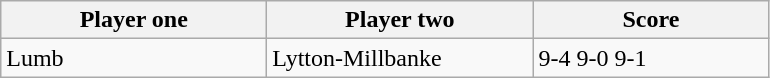<table class="wikitable">
<tr>
<th width=170>Player one</th>
<th width=170>Player two</th>
<th width=150>Score</th>
</tr>
<tr>
<td> Lumb</td>
<td> Lytton-Millbanke</td>
<td>9-4 9-0 9-1</td>
</tr>
</table>
